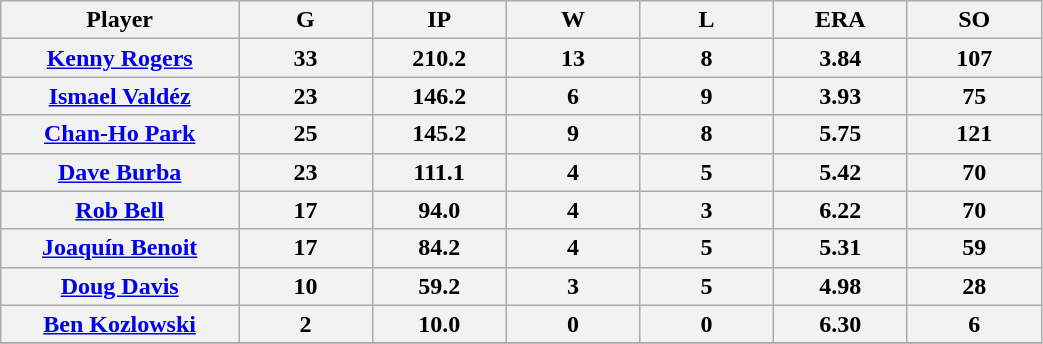<table class="wikitable sortable">
<tr>
<th bgcolor="#DDDDFF" width="16%">Player</th>
<th bgcolor="#DDDDFF" width="9%">G</th>
<th bgcolor="#DDDDFF" width="9%">IP</th>
<th bgcolor="#DDDDFF" width="9%">W</th>
<th bgcolor="#DDDDFF" width="9%">L</th>
<th bgcolor="#DDDDFF" width="9%">ERA</th>
<th bgcolor="#DDDDFF" width="9%">SO</th>
</tr>
<tr>
<th><a href='#'>Kenny Rogers</a></th>
<th>33</th>
<th>210.2</th>
<th>13</th>
<th>8</th>
<th>3.84</th>
<th>107</th>
</tr>
<tr>
<th><a href='#'>Ismael Valdéz</a></th>
<th>23</th>
<th>146.2</th>
<th>6</th>
<th>9</th>
<th>3.93</th>
<th>75</th>
</tr>
<tr>
<th><a href='#'>Chan-Ho Park</a></th>
<th>25</th>
<th>145.2</th>
<th>9</th>
<th>8</th>
<th>5.75</th>
<th>121</th>
</tr>
<tr>
<th><a href='#'>Dave Burba</a></th>
<th>23</th>
<th>111.1</th>
<th>4</th>
<th>5</th>
<th>5.42</th>
<th>70</th>
</tr>
<tr>
<th><a href='#'>Rob Bell</a></th>
<th>17</th>
<th>94.0</th>
<th>4</th>
<th>3</th>
<th>6.22</th>
<th>70</th>
</tr>
<tr>
<th><a href='#'>Joaquín Benoit</a></th>
<th>17</th>
<th>84.2</th>
<th>4</th>
<th>5</th>
<th>5.31</th>
<th>59</th>
</tr>
<tr>
<th><a href='#'>Doug Davis</a></th>
<th>10</th>
<th>59.2</th>
<th>3</th>
<th>5</th>
<th>4.98</th>
<th>28</th>
</tr>
<tr>
<th><a href='#'>Ben Kozlowski</a></th>
<th>2</th>
<th>10.0</th>
<th>0</th>
<th>0</th>
<th>6.30</th>
<th>6</th>
</tr>
<tr>
</tr>
</table>
